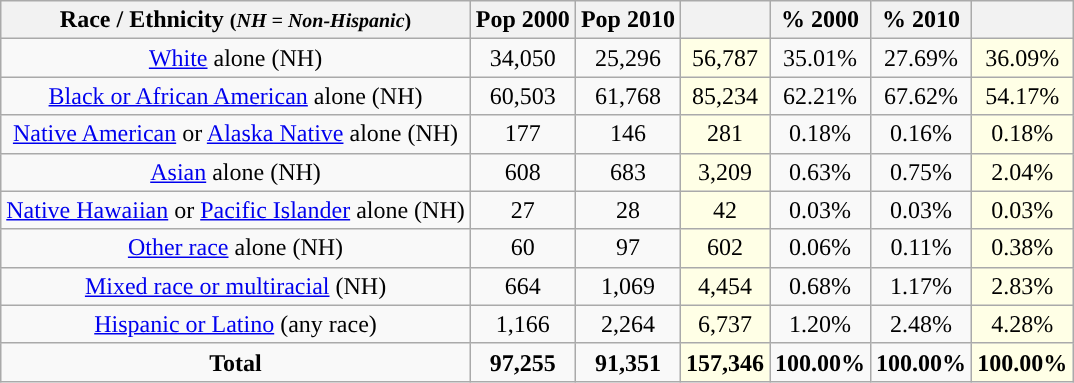<table class="wikitable" style="text-align:center;">
<tr>
<th>Race / Ethnicity <small>(<em>NH = Non-Hispanic</em>)</small></th>
<th>Pop 2000</th>
<th>Pop 2010</th>
<th></th>
<th>% 2000</th>
<th>% 2010</th>
<th></th>
</tr>
<tr>
<td><a href='#'>White</a> alone (NH)</td>
<td>34,050</td>
<td>25,296</td>
<td style='background: #ffffe6;'>56,787</td>
<td>35.01%</td>
<td>27.69%</td>
<td style='background: #ffffe6;'>36.09%</td>
</tr>
<tr>
<td><a href='#'>Black or African American</a> alone (NH)</td>
<td>60,503</td>
<td>61,768</td>
<td style='background: #ffffe6;'>85,234</td>
<td>62.21%</td>
<td>67.62%</td>
<td style='background: #ffffe6;'>54.17%</td>
</tr>
<tr>
<td><a href='#'>Native American</a> or <a href='#'>Alaska Native</a> alone (NH)</td>
<td>177</td>
<td>146</td>
<td style='background: #ffffe6;'>281</td>
<td>0.18%</td>
<td>0.16%</td>
<td style='background: #ffffe6;'>0.18%</td>
</tr>
<tr>
<td><a href='#'>Asian</a> alone (NH)</td>
<td>608</td>
<td>683</td>
<td style='background: #ffffe6;'>3,209</td>
<td>0.63%</td>
<td>0.75%</td>
<td style='background: #ffffe6;'>2.04%</td>
</tr>
<tr>
<td><a href='#'>Native Hawaiian</a> or <a href='#'>Pacific Islander</a> alone (NH)</td>
<td>27</td>
<td>28</td>
<td style='background: #ffffe6;'>42</td>
<td>0.03%</td>
<td>0.03%</td>
<td style='background: #ffffe6;'>0.03%</td>
</tr>
<tr>
<td><a href='#'>Other race</a> alone (NH)</td>
<td>60</td>
<td>97</td>
<td style='background: #ffffe6;'>602</td>
<td>0.06%</td>
<td>0.11%</td>
<td style='background: #ffffe6;'>0.38%</td>
</tr>
<tr>
<td><a href='#'>Mixed race or multiracial</a> (NH)</td>
<td>664</td>
<td>1,069</td>
<td style='background: #ffffe6;'>4,454</td>
<td>0.68%</td>
<td>1.17%</td>
<td style='background: #ffffe6;'>2.83%</td>
</tr>
<tr>
<td><a href='#'>Hispanic or Latino</a> (any race)</td>
<td>1,166</td>
<td>2,264</td>
<td style='background: #ffffe6;'>6,737</td>
<td>1.20%</td>
<td>2.48%</td>
<td style='background: #ffffe6;'>4.28%</td>
</tr>
<tr>
<td><strong>Total</strong></td>
<td><strong>97,255</strong></td>
<td><strong>91,351</strong></td>
<td style='background: #ffffe6;'><strong>157,346</strong></td>
<td><strong>100.00%</strong></td>
<td><strong>100.00%</strong></td>
<td style='background: #ffffe6;'><strong>100.00%</strong></td>
</tr>
</table>
